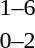<table style="text-align:center">
<tr>
<th width=200></th>
<th width=100></th>
<th width=200></th>
</tr>
<tr>
<td align=right></td>
<td>1–6</td>
<td align=left><strong></strong></td>
</tr>
<tr>
<td align=right></td>
<td>0–2</td>
<td align=left><strong></strong></td>
</tr>
</table>
